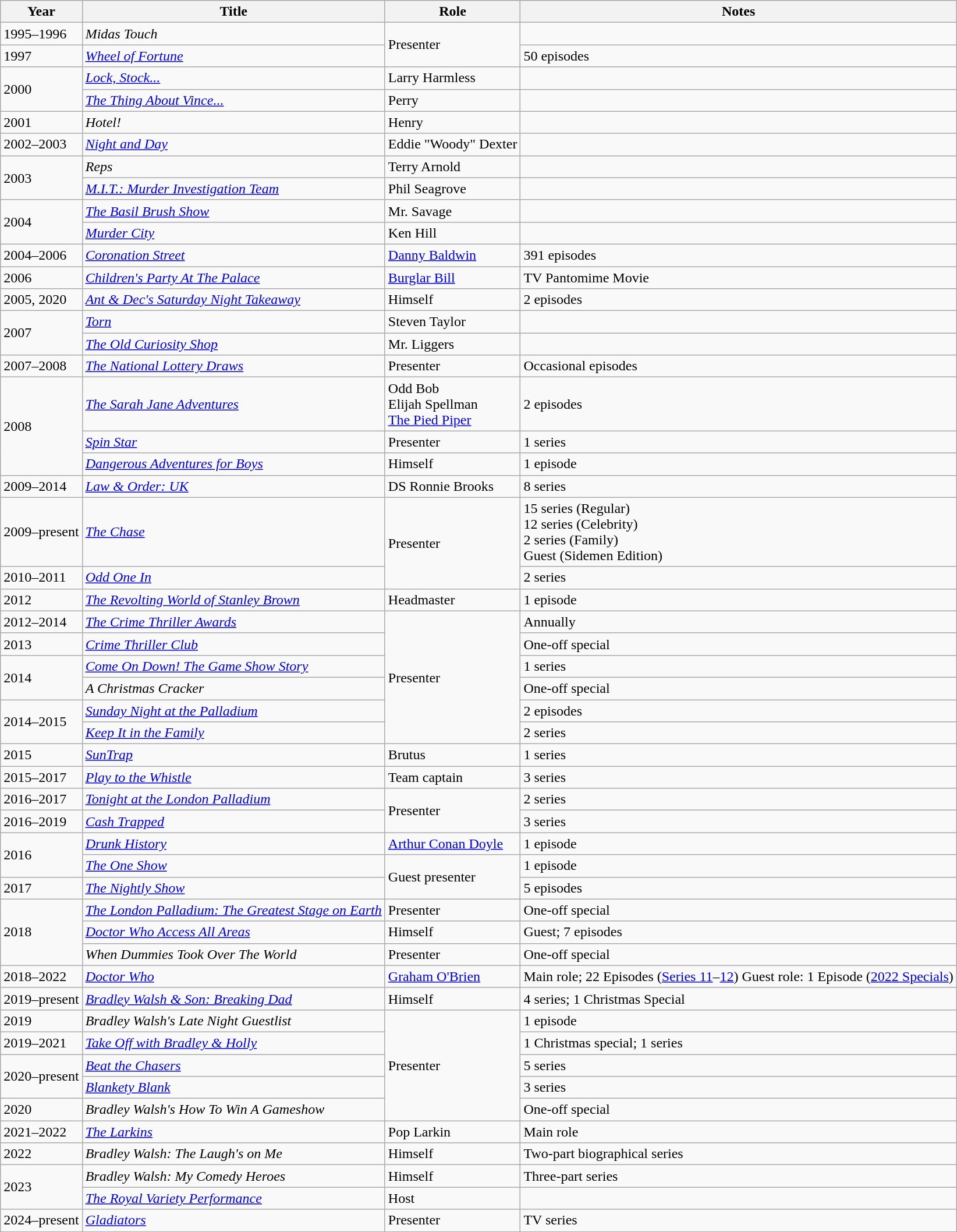<table class="wikitable sortable">
<tr>
<th>Year</th>
<th>Title</th>
<th>Role</th>
<th>Notes</th>
</tr>
<tr>
<td>1995–1996</td>
<td><em>Midas Touch</em></td>
<td rowspan="2">Presenter</td>
<td></td>
</tr>
<tr>
<td>1997</td>
<td><em><a href='#'>Wheel of Fortune</a></em></td>
<td>50 episodes</td>
</tr>
<tr>
<td rowspan="2">2000</td>
<td><em><a href='#'>Lock, Stock...</a></em></td>
<td>Larry Harmless</td>
<td></td>
</tr>
<tr>
<td><em><a href='#'>The Thing About Vince...</a></em></td>
<td>Perry</td>
<td></td>
</tr>
<tr>
<td>2001</td>
<td><em>Hotel!</em></td>
<td>Henry</td>
<td></td>
</tr>
<tr>
<td>2002–2003</td>
<td><em><a href='#'>Night and Day</a></em></td>
<td>Eddie "Woody" Dexter</td>
<td></td>
</tr>
<tr>
<td rowspan="2">2003</td>
<td><em>Reps</em></td>
<td>Terry Arnold</td>
<td></td>
</tr>
<tr>
<td><em><a href='#'>M.I.T.: Murder Investigation Team</a></em></td>
<td>Phil Seagrove</td>
<td></td>
</tr>
<tr>
<td rowspan="2">2004</td>
<td><em><a href='#'>The Basil Brush Show</a></em></td>
<td>Mr. Savage</td>
<td></td>
</tr>
<tr>
<td><em><a href='#'>Murder City</a></em></td>
<td>Ken Hill</td>
<td></td>
</tr>
<tr>
<td>2004–2006</td>
<td><em><a href='#'>Coronation Street</a></em></td>
<td><a href='#'>Danny Baldwin</a></td>
<td>391 episodes</td>
</tr>
<tr>
<td>2006</td>
<td><em><a href='#'>Children's Party At The Palace</a></em></td>
<td><a href='#'>Burglar Bill</a></td>
<td>TV Pantomime Movie</td>
</tr>
<tr>
<td>2005, 2020</td>
<td><em><a href='#'>Ant & Dec's Saturday Night Takeaway</a></em></td>
<td>Himself</td>
<td>2 episodes</td>
</tr>
<tr>
<td rowspan="2">2007</td>
<td><em><a href='#'>Torn</a></em></td>
<td>Steven Taylor</td>
<td></td>
</tr>
<tr>
<td><em><a href='#'>The Old Curiosity Shop</a></em></td>
<td>Mr. Liggers</td>
<td></td>
</tr>
<tr>
<td>2007–2008</td>
<td><em><a href='#'>The National Lottery Draws</a></em></td>
<td>Presenter</td>
<td>Occasional episodes</td>
</tr>
<tr>
<td rowspan="3">2008</td>
<td><em><a href='#'>The Sarah Jane Adventures</a></em></td>
<td>Odd Bob<br>Elijah Spellman<br><a href='#'>The Pied Piper</a></td>
<td>2 episodes</td>
</tr>
<tr>
<td><em><a href='#'>Spin Star</a></em></td>
<td>Presenter</td>
<td>1 series</td>
</tr>
<tr>
<td><em><a href='#'>Dangerous Adventures for Boys</a></em></td>
<td>Himself</td>
<td>1 episode</td>
</tr>
<tr>
<td>2009–2014</td>
<td><em><a href='#'>Law & Order: UK</a></em></td>
<td>DS Ronnie Brooks</td>
<td>8 series</td>
</tr>
<tr>
<td>2009–present</td>
<td><em><a href='#'>The Chase</a></em></td>
<td rowspan="2">Presenter</td>
<td>15 series (Regular)<br>12 series (Celebrity)<br>2 series (Family)<br>Guest (Sidemen Edition)</td>
</tr>
<tr>
<td>2010–2011</td>
<td><em><a href='#'>Odd One In</a></em></td>
<td>2 series</td>
</tr>
<tr>
<td>2012</td>
<td><em><a href='#'>The Revolting World of Stanley Brown</a></em></td>
<td>Headmaster</td>
<td>1 episode</td>
</tr>
<tr>
<td>2012–2014</td>
<td><em><a href='#'>The Crime Thriller Awards</a></em></td>
<td rowspan="6">Presenter</td>
<td>Annually</td>
</tr>
<tr>
<td>2013</td>
<td><em><a href='#'>Crime Thriller Club</a></em></td>
<td>One-off special</td>
</tr>
<tr>
<td rowspan="2">2014</td>
<td><em><a href='#'>Come On Down! The Game Show Story</a></em></td>
<td>1 series</td>
</tr>
<tr>
<td><em>A Christmas Cracker</em></td>
<td>One-off special</td>
</tr>
<tr>
<td rowspan="2">2014–2015</td>
<td><em><a href='#'>Sunday Night at the Palladium</a></em></td>
<td>2 episodes</td>
</tr>
<tr>
<td><em><a href='#'>Keep It in the Family</a></em></td>
<td>2 series</td>
</tr>
<tr>
<td>2015</td>
<td><em><a href='#'>SunTrap</a></em></td>
<td>Brutus</td>
<td>1 series</td>
</tr>
<tr>
<td>2015–2017</td>
<td><em><a href='#'>Play to the Whistle</a></em></td>
<td>Team captain</td>
<td>3 series</td>
</tr>
<tr>
<td>2016–2017</td>
<td><em><a href='#'>Tonight at the London Palladium</a></em></td>
<td rowspan="2">Presenter</td>
<td>2 series</td>
</tr>
<tr>
<td>2016–2019</td>
<td><em><a href='#'>Cash Trapped</a></em></td>
<td>3 series</td>
</tr>
<tr>
<td rowspan="2">2016</td>
<td><em><a href='#'>Drunk History</a></em></td>
<td><a href='#'>Arthur Conan Doyle</a></td>
<td>1 episode</td>
</tr>
<tr>
<td><em><a href='#'>The One Show</a></em></td>
<td rowspan="2">Guest presenter</td>
<td>1 episode</td>
</tr>
<tr>
<td>2017</td>
<td><em><a href='#'>The Nightly Show</a></em></td>
<td>5 episodes</td>
</tr>
<tr>
<td rowspan="3">2018</td>
<td><em><a href='#'>The London Palladium: The Greatest Stage on Earth</a></em></td>
<td>Presenter</td>
<td>One-off special</td>
</tr>
<tr>
<td><em><a href='#'>Doctor Who Access All Areas</a></em></td>
<td>Himself</td>
<td>Guest; 7 episodes</td>
</tr>
<tr>
<td><em>When Dummies Took Over The World</em></td>
<td>Presenter</td>
<td>One-off special</td>
</tr>
<tr>
<td>2018–2022</td>
<td><em><a href='#'>Doctor Who</a></em></td>
<td><a href='#'>Graham O'Brien</a></td>
<td>Main role; 22 Episodes (<a href='#'>Series 11</a>–<a href='#'>12</a>) Guest role: 1 Episode (<a href='#'>2022 Specials</a>)</td>
</tr>
<tr>
<td>2019–present</td>
<td><em><a href='#'>Bradley Walsh & Son: Breaking Dad</a></em></td>
<td>Himself</td>
<td>4 series; 1 Christmas Special</td>
</tr>
<tr>
<td>2019</td>
<td><em>Bradley Walsh's Late Night Guestlist</em></td>
<td rowspan="5">Presenter</td>
<td>1 episode</td>
</tr>
<tr>
<td>2019–2021</td>
<td><em><a href='#'>Take Off with Bradley & Holly</a></em></td>
<td>1 Christmas special; 1 series</td>
</tr>
<tr>
<td rowspan="2">2020–present</td>
<td><em><a href='#'>Beat the Chasers</a></em></td>
<td>5 series</td>
</tr>
<tr>
<td><em><a href='#'>Blankety Blank</a></em></td>
<td>3 series</td>
</tr>
<tr>
<td>2020</td>
<td><em>Bradley Walsh's How To Win A Gameshow</em></td>
<td>One-off special</td>
</tr>
<tr>
<td>2021–2022</td>
<td><a href='#'><em>The Larkins</em></a></td>
<td>Pop Larkin</td>
<td>Main role</td>
</tr>
<tr>
<td>2022</td>
<td><em>Bradley Walsh: The Laugh's on Me</em></td>
<td>Himself</td>
<td>Two-part biographical series</td>
</tr>
<tr>
<td rowspan="2">2023</td>
<td><em>Bradley Walsh: My Comedy Heroes</em></td>
<td>Himself</td>
<td>Three-part series</td>
</tr>
<tr>
<td><em><a href='#'>The Royal Variety Performance</a></em></td>
<td>Host</td>
<td></td>
</tr>
<tr>
<td>2024–present</td>
<td><em><a href='#'>Gladiators</a></em></td>
<td>Presenter</td>
<td>TV series</td>
</tr>
</table>
